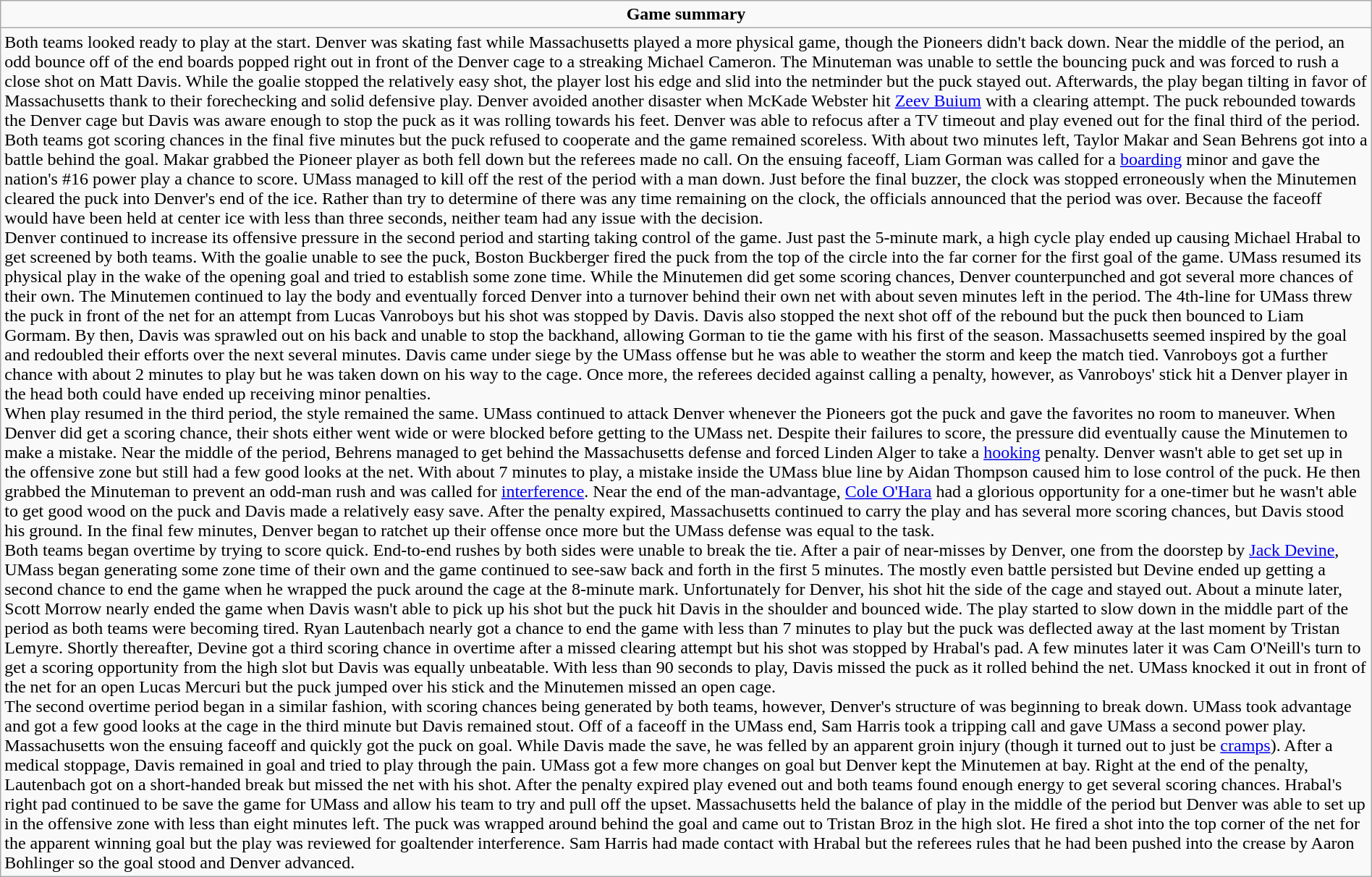<table role="presentation" class="wikitable mw-collapsible autocollapse" width=100%>
<tr>
<td align=center><strong>Game summary</strong></td>
</tr>
<tr>
<td>Both teams looked ready to play at the start. Denver was skating fast while Massachusetts played a more physical game, though the Pioneers didn't back down. Near the middle of the period, an odd bounce off of the end boards popped right out in front of the Denver cage to a streaking Michael Cameron. The Minuteman was unable to settle the bouncing puck and was forced to rush a close shot on Matt Davis. While the goalie stopped the relatively easy shot, the player lost his edge and slid into the netminder but the puck stayed out. Afterwards, the play began tilting in favor of Massachusetts thank to their forechecking and solid defensive play. Denver avoided another disaster when McKade Webster hit <a href='#'>Zeev Buium</a> with a clearing attempt. The puck rebounded towards the Denver cage but Davis was aware enough to stop the puck as it was rolling towards his feet. Denver was able to refocus after a TV timeout and play evened out for the final third of the period. Both teams got scoring chances in the final five minutes but the puck refused to cooperate and the game remained scoreless. With about two minutes left, Taylor Makar and Sean Behrens got into a battle behind the goal. Makar grabbed the Pioneer player as both fell down but the referees made no call. On the ensuing faceoff, Liam Gorman was called for a <a href='#'>boarding</a> minor and gave the nation's #16 power play a chance to score. UMass managed to kill off the rest of the period with a man down. Just before the final buzzer, the clock was stopped erroneously when the Minutemen cleared the puck into Denver's end of the ice. Rather than try to determine of there was any time remaining on the clock, the officials announced that the period was over. Because the faceoff would have been held at center ice with less than three seconds, neither team had any issue with the decision.<br>Denver continued to increase its offensive pressure in the second period and starting taking control of the game. Just past the 5-minute mark, a high cycle play ended up causing Michael Hrabal to get screened by both teams. With the goalie unable to see the puck, Boston Buckberger fired the puck from the top of the circle into the far corner for the first goal of the game. UMass resumed its physical play in the wake of the opening goal and tried to establish some zone time. While the Minutemen did get some scoring chances, Denver counterpunched and got several more chances of their own. The Minutemen continued to lay the body and eventually forced Denver into a turnover behind their own net with about seven minutes left in the period. The 4th-line for UMass threw the puck in front of the net for an attempt from Lucas Vanroboys but his shot was stopped by Davis. Davis also stopped the next shot off of the rebound but the puck then bounced to Liam Gormam. By then, Davis was sprawled out on his back and unable to stop the backhand, allowing Gorman to tie the game with his first of the season. Massachusetts seemed inspired by the goal and redoubled their efforts over the next several minutes. Davis came under siege by the UMass offense but he was able to weather the storm and keep the match tied. Vanroboys got a further chance with about 2 minutes to play but he was taken down on his way to the cage. Once more, the referees decided against calling a penalty, however, as Vanroboys' stick hit a Denver player in the head both could have ended up receiving minor penalties.<br>When play resumed in the third period, the style remained the same. UMass continued to attack Denver whenever the Pioneers got the puck and gave the favorites no room to maneuver. When Denver did get a scoring chance, their shots either went wide or were blocked before getting to the UMass net. Despite their failures to score, the pressure did eventually cause the Minutemen to make a mistake. Near the middle of the period, Behrens managed to get behind the Massachusetts defense and forced Linden Alger to take a <a href='#'>hooking</a> penalty. Denver wasn't able to get set up in the offensive zone but still had a few good looks at the net. With about 7 minutes to play, a mistake inside the UMass blue line by Aidan Thompson caused him to lose control of the puck. He then grabbed the Minuteman to prevent an odd-man rush and was called for <a href='#'>interference</a>. Near the end of the man-advantage, <a href='#'>Cole O'Hara</a> had a glorious opportunity for a one-timer but he wasn't able to get good wood on the puck and Davis made a relatively easy save. After the penalty expired, Massachusetts continued to carry the play and has several more scoring chances, but Davis stood his ground. In the final few minutes, Denver began to ratchet up their offense once more but the UMass defense was equal to the task.<br>Both teams began overtime by trying to score quick. End-to-end rushes by both sides were unable to break the tie. After a pair of near-misses by Denver, one from the doorstep by <a href='#'>Jack Devine</a>, UMass began generating some zone time of their own and the game continued to see-saw back and forth in the first 5 minutes. The mostly even battle persisted but Devine ended up getting a second chance to end the game when he wrapped the puck around the cage at the 8-minute mark. Unfortunately for Denver, his shot hit the side of the cage and stayed out. About a minute later, Scott Morrow nearly ended the game when Davis wasn't able to pick up his shot but the puck hit Davis in the shoulder and bounced wide. The play started to slow down in the middle part of the period as both teams were becoming tired. Ryan Lautenbach nearly got a chance to end the game with less than 7 minutes to play but the puck was deflected away at the last moment by Tristan Lemyre. Shortly thereafter, Devine got a third scoring chance in overtime after a missed clearing attempt but his shot was stopped by Hrabal's pad. A few minutes later it was Cam O'Neill's turn to get a scoring opportunity from the high slot but Davis was equally unbeatable. With less than 90 seconds to play, Davis missed the puck as it rolled behind the net. UMass knocked it out in front of the net for an open Lucas Mercuri but the puck jumped over his stick and the Minutemen missed an open cage.<br>The second overtime period began in a similar fashion, with scoring chances being generated by both teams, however, Denver's structure of was beginning to break down. UMass took advantage and got a few good looks at the cage in the third minute but Davis remained stout. Off of a faceoff in the UMass end, Sam Harris took a tripping call and gave UMass a second power play. Massachusetts won the ensuing faceoff and quickly got the puck on goal. While Davis made the save, he was felled by an apparent groin injury (though it turned out to just be <a href='#'>cramps</a>). After a medical stoppage, Davis remained in goal and tried to play through the pain. UMass got a few more changes on goal but Denver kept the Minutemen at bay. Right at the end of the penalty, Lautenbach got on a short-handed break but missed the net with his shot. After the penalty expired play evened out and both teams found enough energy to get several scoring chances. Hrabal's right pad continued to be save the game for UMass and allow his team to try and pull off the upset. Massachusetts held the balance of play in the middle of the period but Denver was able to set up in the offensive zone with less than eight minutes left. The puck was wrapped around behind the goal and came out to Tristan Broz in the high slot. He fired a shot into the top corner of the net for the apparent winning goal but the play was reviewed for goaltender interference. Sam Harris had made contact with Hrabal but the referees rules that he had been pushed into the crease by Aaron Bohlinger so the goal stood and Denver advanced.</td>
</tr>
</table>
